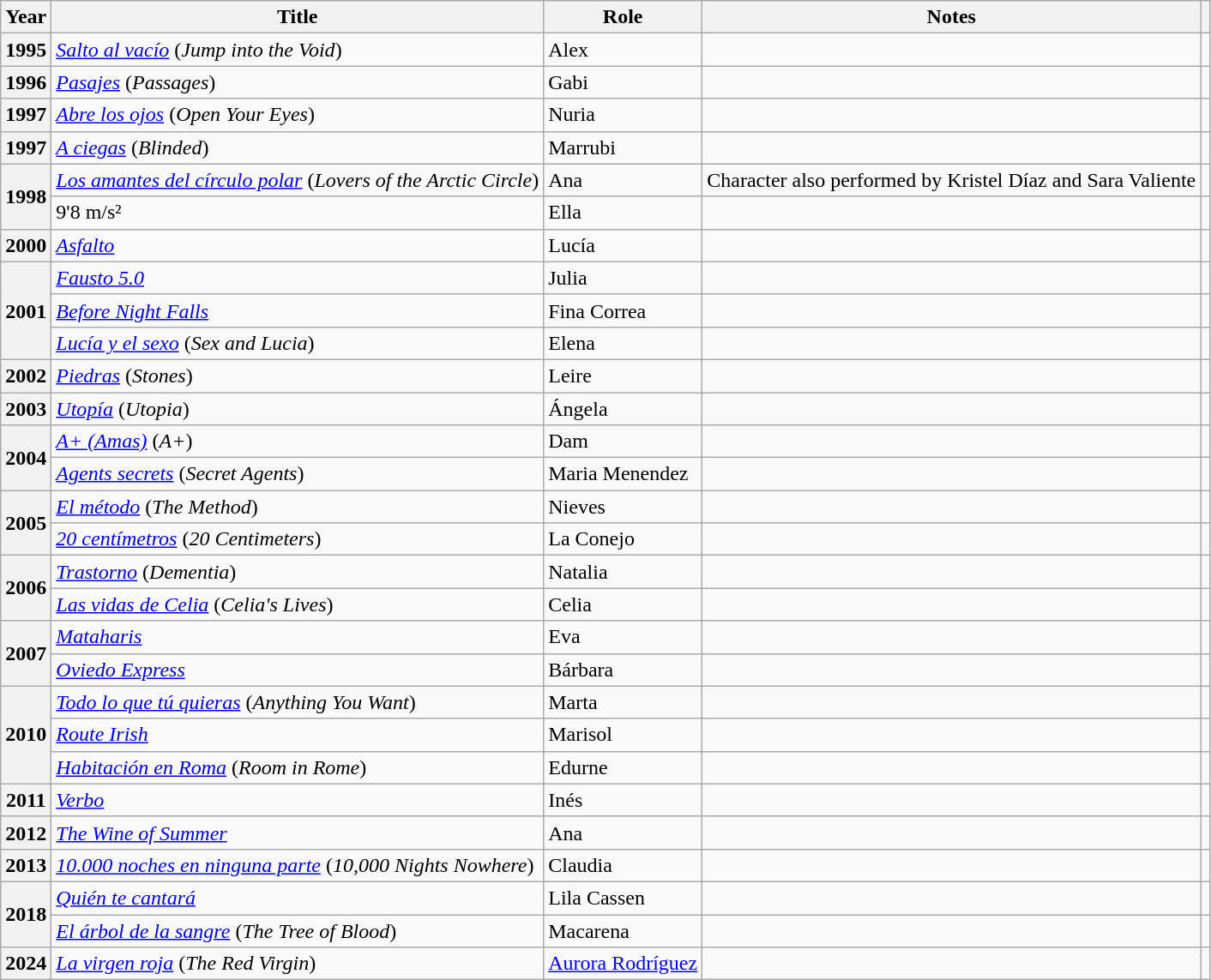<table class="wikitable sortable plainrowheaders">
<tr>
<th scope="col">Year</th>
<th scope="col">Title</th>
<th scope="col">Role</th>
<th scope="col" class="unsortable">Notes</th>
<th scope="col" class="unsortable"></th>
</tr>
<tr>
<th scope="row" style=text-align:center>1995</th>
<td><em><a href='#'>Salto al vacío</a></em> (<em>Jump into the Void</em>)</td>
<td>Alex</td>
<td></td>
<td align = "center"></td>
</tr>
<tr>
<th scope="row" style=text-align:center>1996</th>
<td><em><a href='#'>Pasajes</a></em> (<em>Passages</em>)</td>
<td>Gabi</td>
<td></td>
<td align = "center"></td>
</tr>
<tr>
<th scope="row" style=text-align:center>1997</th>
<td><em><a href='#'>Abre los ojos</a></em> (<em>Open Your Eyes</em>)</td>
<td>Nuria</td>
<td></td>
<td align = "center"></td>
</tr>
<tr>
<th scope="row" style=text-align:center>1997</th>
<td><em><a href='#'>A ciegas</a></em> (<em>Blinded</em>)</td>
<td>Marrubi</td>
<td></td>
<td align = "center"></td>
</tr>
<tr>
<th scope="rowgroup" rowspan="2" style=text-align:center>1998</th>
<td><em><a href='#'>Los amantes del círculo polar</a></em> (<em>Lovers of the Arctic Circle</em>)</td>
<td>Ana</td>
<td>Character also performed by Kristel Díaz and Sara Valiente</td>
<td align = "center"></td>
</tr>
<tr>
<td>9'8 m/s²</td>
<td>Ella</td>
<td></td>
<td align = "center"></td>
</tr>
<tr>
<th scope="row" style=text-align:center>2000</th>
<td><em><a href='#'>Asfalto</a></em></td>
<td>Lucía</td>
<td></td>
<td align = "center"></td>
</tr>
<tr>
<th scope="rowgroup" rowspan="3" style=text-align:center>2001</th>
<td><em><a href='#'>Fausto 5.0</a></em></td>
<td>Julia</td>
<td></td>
<td align = "center"></td>
</tr>
<tr>
<td><em><a href='#'>Before Night Falls</a></em></td>
<td>Fina Correa</td>
<td></td>
<td align = "center"></td>
</tr>
<tr>
<td><em><a href='#'>Lucía y el sexo</a></em> (<em>Sex and Lucia</em>)</td>
<td>Elena</td>
<td></td>
<td align = "center"></td>
</tr>
<tr>
<th scope="row" style=text-align:center>2002</th>
<td><em><a href='#'>Piedras</a></em> (<em>Stones</em>)</td>
<td>Leire</td>
<td></td>
<td align = "center"></td>
</tr>
<tr>
<th scope="row" style=text-align:center>2003</th>
<td><em><a href='#'>Utopía</a></em> (<em>Utopia</em>)</td>
<td>Ángela</td>
<td></td>
<td align = "center"></td>
</tr>
<tr>
<th scope="rowgroup" rowspan="2" style=text-align:center>2004</th>
<td><em><a href='#'>A+ (Amas)</a></em> (<em>A+</em>)</td>
<td>Dam</td>
<td></td>
<td align = "center"></td>
</tr>
<tr>
<td><em><a href='#'>Agents secrets</a></em> (<em>Secret Agents</em>)</td>
<td>Maria Menendez</td>
<td></td>
<td align = "center"></td>
</tr>
<tr>
<th scope="rowgroup" rowspan="2" style=text-align:center>2005</th>
<td><em><a href='#'>El método</a></em> (<em>The Method</em>)</td>
<td>Nieves</td>
<td></td>
<td align = "center"></td>
</tr>
<tr>
<td><em><a href='#'>20 centímetros</a></em> (<em>20 Centimeters</em>)</td>
<td>La Conejo</td>
<td></td>
<td align = "center"></td>
</tr>
<tr>
<th scope="rowgroup" rowspan="2" style=text-align:center>2006</th>
<td><em><a href='#'>Trastorno</a></em> (<em>Dementia</em>)</td>
<td>Natalia</td>
<td></td>
<td align = "center"></td>
</tr>
<tr>
<td><em><a href='#'>Las vidas de Celia</a></em> (<em>Celia's Lives</em>)</td>
<td>Celia</td>
<td></td>
<td align = "center"></td>
</tr>
<tr>
<th scope="rowgroup" rowspan="2" style=text-align:center>2007</th>
<td><em><a href='#'>Mataharis</a></em></td>
<td>Eva</td>
<td></td>
<td align = "center"></td>
</tr>
<tr>
<td><em><a href='#'>Oviedo Express</a></em></td>
<td>Bárbara</td>
<td></td>
<td align = "center"></td>
</tr>
<tr>
<th scope="rowgroup" rowspan="3" style=text-align:center>2010</th>
<td><em><a href='#'>Todo lo que tú quieras</a></em> (<em>Anything You Want</em>)</td>
<td>Marta</td>
<td></td>
<td align = "center"></td>
</tr>
<tr>
<td><em><a href='#'>Route Irish</a></em></td>
<td>Marisol</td>
<td></td>
<td align = "center"></td>
</tr>
<tr>
<td><em><a href='#'>Habitación en Roma</a></em> (<em>Room in Rome</em>)</td>
<td>Edurne</td>
<td></td>
<td align = "center"></td>
</tr>
<tr>
<th scope="row" style=text-align:center>2011</th>
<td><em><a href='#'>Verbo</a></em></td>
<td>Inés</td>
<td></td>
<td align = "center"></td>
</tr>
<tr>
<th scope="row" style=text-align:center>2012</th>
<td><em><a href='#'>The Wine of Summer</a></em></td>
<td>Ana</td>
<td></td>
<td align = "center"></td>
</tr>
<tr>
<th scope="row" style=text-align:center>2013</th>
<td><em><a href='#'>10.000 noches en ninguna parte</a></em> (<em>10,000 Nights Nowhere</em>)</td>
<td>Claudia</td>
<td></td>
<td align = "center"></td>
</tr>
<tr>
<th scope="rowgroup" rowspan="2" style=text-align:center>2018</th>
<td><em><a href='#'>Quién te cantará</a></em></td>
<td>Lila Cassen</td>
<td></td>
<td align = "center"></td>
</tr>
<tr>
<td><em><a href='#'>El árbol de la sangre</a></em> (<em>The Tree of Blood</em>)</td>
<td>Macarena</td>
<td></td>
<td align = "center"></td>
</tr>
<tr>
<th scope="row" style=text-align:center>2024</th>
<td><em><a href='#'>La virgen roja</a></em> (<em>The Red Virgin</em>)</td>
<td><a href='#'>Aurora Rodríguez</a></td>
<td></td>
<td align = "center"></td>
</tr>
</table>
